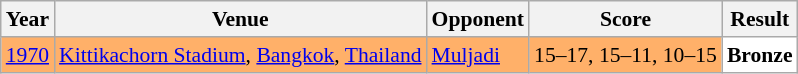<table class="sortable wikitable" style="font-size: 90%;">
<tr>
<th>Year</th>
<th>Venue</th>
<th>Opponent</th>
<th>Score</th>
<th>Result</th>
</tr>
<tr style="background:#FFB069">
<td align="center"><a href='#'>1970</a></td>
<td align="left"><a href='#'>Kittikachorn Stadium</a>, <a href='#'>Bangkok</a>, <a href='#'>Thailand</a></td>
<td align="left"> <a href='#'>Muljadi</a></td>
<td align="left">15–17, 15–11, 10–15</td>
<td style="text-align:left; background:white"> <strong>Bronze</strong></td>
</tr>
</table>
